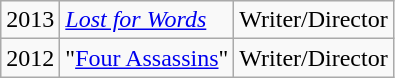<table class="wikitable">
<tr>
<td>2013</td>
<td><em><a href='#'>Lost for Words</a></em></td>
<td>Writer/Director</td>
</tr>
<tr>
<td>2012</td>
<td>"<a href='#'>Four Assassins</a>"</td>
<td>Writer/Director</td>
</tr>
</table>
